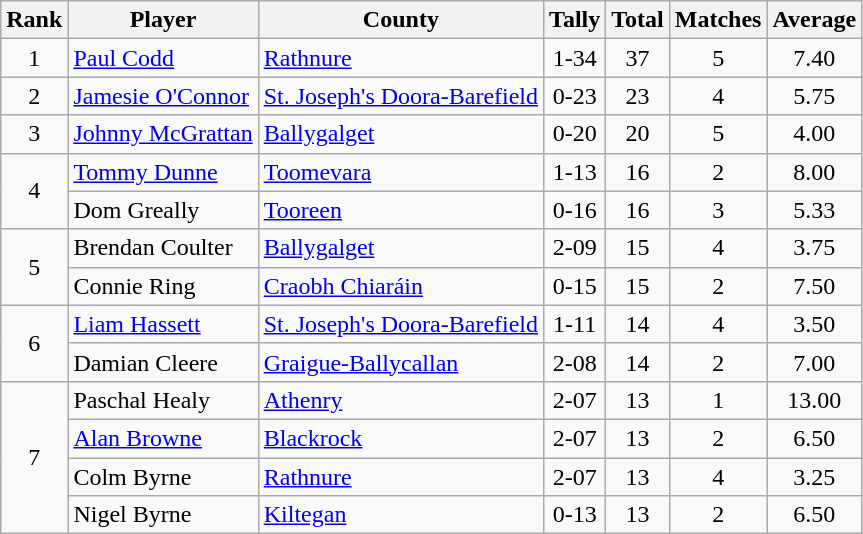<table class="wikitable">
<tr>
<th>Rank</th>
<th>Player</th>
<th>County</th>
<th>Tally</th>
<th>Total</th>
<th>Matches</th>
<th>Average</th>
</tr>
<tr>
<td rowspan=1 align=center>1</td>
<td><a href='#'>Paul Codd</a></td>
<td><a href='#'>Rathnure</a></td>
<td align=center>1-34</td>
<td align=center>37</td>
<td align=center>5</td>
<td align=center>7.40</td>
</tr>
<tr>
<td rowspan=1 align=center>2</td>
<td><a href='#'>Jamesie O'Connor</a></td>
<td><a href='#'>St. Joseph's Doora-Barefield</a></td>
<td align=center>0-23</td>
<td align=center>23</td>
<td align=center>4</td>
<td align=center>5.75</td>
</tr>
<tr>
<td rowspan=1 align=center>3</td>
<td><a href='#'>Johnny McGrattan</a></td>
<td><a href='#'>Ballygalget</a></td>
<td align=center>0-20</td>
<td align=center>20</td>
<td align=center>5</td>
<td align=center>4.00</td>
</tr>
<tr>
<td rowspan=2 align=center>4</td>
<td><a href='#'>Tommy Dunne</a></td>
<td><a href='#'>Toomevara</a></td>
<td align=center>1-13</td>
<td align=center>16</td>
<td align=center>2</td>
<td align=center>8.00</td>
</tr>
<tr>
<td>Dom Greally</td>
<td><a href='#'>Tooreen</a></td>
<td align=center>0-16</td>
<td align=center>16</td>
<td align=center>3</td>
<td align=center>5.33</td>
</tr>
<tr>
<td rowspan=2 align=center>5</td>
<td>Brendan Coulter</td>
<td><a href='#'>Ballygalget</a></td>
<td align=center>2-09</td>
<td align=center>15</td>
<td align=center>4</td>
<td align=center>3.75</td>
</tr>
<tr>
<td>Connie Ring</td>
<td><a href='#'>Craobh Chiaráin</a></td>
<td align=center>0-15</td>
<td align=center>15</td>
<td align=center>2</td>
<td align=center>7.50</td>
</tr>
<tr>
<td rowspan=2 align=center>6</td>
<td><a href='#'>Liam Hassett</a></td>
<td><a href='#'>St. Joseph's Doora-Barefield</a></td>
<td align=center>1-11</td>
<td align=center>14</td>
<td align=center>4</td>
<td align=center>3.50</td>
</tr>
<tr>
<td>Damian Cleere</td>
<td><a href='#'>Graigue-Ballycallan</a></td>
<td align=center>2-08</td>
<td align=center>14</td>
<td align=center>2</td>
<td align=center>7.00</td>
</tr>
<tr>
<td rowspan=4 align=center>7</td>
<td>Paschal Healy</td>
<td><a href='#'>Athenry</a></td>
<td align=center>2-07</td>
<td align=center>13</td>
<td align=center>1</td>
<td align=center>13.00</td>
</tr>
<tr>
<td><a href='#'>Alan Browne</a></td>
<td><a href='#'>Blackrock</a></td>
<td align=center>2-07</td>
<td align=center>13</td>
<td align=center>2</td>
<td align=center>6.50</td>
</tr>
<tr>
<td>Colm Byrne</td>
<td><a href='#'>Rathnure</a></td>
<td align=center>2-07</td>
<td align=center>13</td>
<td align=center>4</td>
<td align=center>3.25</td>
</tr>
<tr>
<td>Nigel Byrne</td>
<td><a href='#'>Kiltegan</a></td>
<td align=center>0-13</td>
<td align=center>13</td>
<td align=center>2</td>
<td align=center>6.50</td>
</tr>
</table>
